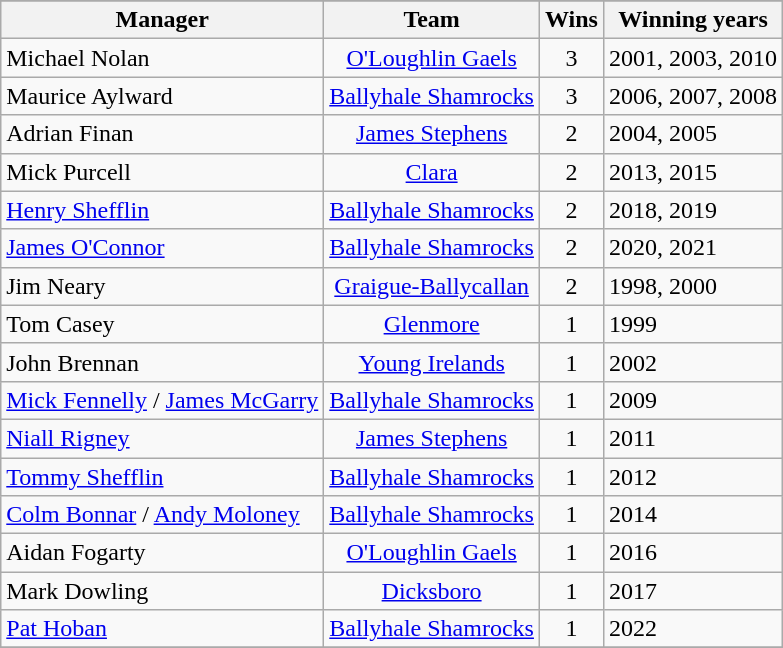<table class="wikitable">
<tr>
</tr>
<tr>
<th>Manager</th>
<th>Team</th>
<th>Wins</th>
<th>Winning years</th>
</tr>
<tr>
<td>Michael Nolan</td>
<td style="text-align:center"><a href='#'>O'Loughlin Gaels</a></td>
<td style="text-align:center;">3</td>
<td>2001, 2003, 2010</td>
</tr>
<tr>
<td>Maurice Aylward</td>
<td style="text-align:center"><a href='#'>Ballyhale Shamrocks</a></td>
<td style="text-align:center;">3</td>
<td>2006, 2007, 2008</td>
</tr>
<tr>
<td>Adrian Finan</td>
<td style="text-align:center"><a href='#'>James Stephens</a></td>
<td style="text-align:center;">2</td>
<td>2004, 2005</td>
</tr>
<tr>
<td>Mick Purcell</td>
<td style="text-align:center"><a href='#'>Clara</a></td>
<td style="text-align:center;">2</td>
<td>2013, 2015</td>
</tr>
<tr>
<td><a href='#'>Henry Shefflin</a></td>
<td style="text-align:center"><a href='#'>Ballyhale Shamrocks</a></td>
<td style="text-align:center;">2</td>
<td>2018, 2019</td>
</tr>
<tr>
<td><a href='#'>James O'Connor</a></td>
<td style="text-align:center"><a href='#'>Ballyhale Shamrocks</a></td>
<td style="text-align:center;">2</td>
<td>2020, 2021</td>
</tr>
<tr>
<td>Jim Neary</td>
<td style="text-align:center"><a href='#'>Graigue-Ballycallan</a></td>
<td style="text-align:center;">2</td>
<td>1998, 2000</td>
</tr>
<tr>
<td>Tom Casey</td>
<td style="text-align:center"><a href='#'>Glenmore</a></td>
<td style="text-align:center;">1</td>
<td>1999</td>
</tr>
<tr>
<td>John Brennan</td>
<td style="text-align:center"><a href='#'>Young Irelands</a></td>
<td style="text-align:center;">1</td>
<td>2002</td>
</tr>
<tr>
<td><a href='#'>Mick Fennelly</a> / <a href='#'>James McGarry</a></td>
<td style="text-align:center"><a href='#'>Ballyhale Shamrocks</a></td>
<td style="text-align:center;">1</td>
<td>2009</td>
</tr>
<tr>
<td><a href='#'>Niall Rigney</a></td>
<td style="text-align:center"><a href='#'>James Stephens</a></td>
<td style="text-align:center;">1</td>
<td>2011</td>
</tr>
<tr>
<td><a href='#'>Tommy Shefflin</a></td>
<td style="text-align:center"><a href='#'>Ballyhale Shamrocks</a></td>
<td style="text-align:center;">1</td>
<td>2012</td>
</tr>
<tr>
<td><a href='#'>Colm Bonnar</a> / <a href='#'>Andy Moloney</a></td>
<td style="text-align:center"><a href='#'>Ballyhale Shamrocks</a></td>
<td style="text-align:center;">1</td>
<td>2014</td>
</tr>
<tr>
<td>Aidan Fogarty</td>
<td style="text-align:center"><a href='#'>O'Loughlin Gaels</a></td>
<td style="text-align:center;">1</td>
<td>2016</td>
</tr>
<tr>
<td>Mark Dowling</td>
<td style="text-align:center"><a href='#'>Dicksboro</a></td>
<td style="text-align:center;">1</td>
<td>2017</td>
</tr>
<tr>
<td><a href='#'>Pat Hoban</a></td>
<td style="text-align:center"><a href='#'>Ballyhale Shamrocks</a></td>
<td style="text-align:center;">1</td>
<td>2022</td>
</tr>
<tr>
</tr>
</table>
